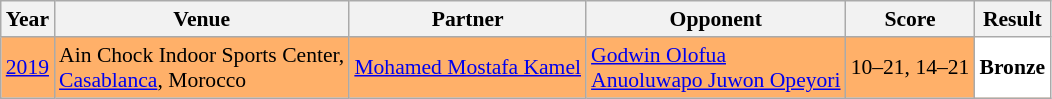<table class="sortable wikitable" style="font-size: 90%;">
<tr>
<th>Year</th>
<th>Venue</th>
<th>Partner</th>
<th>Opponent</th>
<th>Score</th>
<th>Result</th>
</tr>
<tr style="background:#FFB069">
<td align="center"><a href='#'>2019</a></td>
<td align="left">Ain Chock Indoor Sports Center,<br><a href='#'>Casablanca</a>, Morocco</td>
<td align="left"> <a href='#'>Mohamed Mostafa Kamel</a></td>
<td align="left"> <a href='#'>Godwin Olofua</a><br> <a href='#'>Anuoluwapo Juwon Opeyori</a></td>
<td align="left">10–21, 14–21</td>
<td style="text-align:left; background:white"> <strong>Bronze</strong></td>
</tr>
</table>
